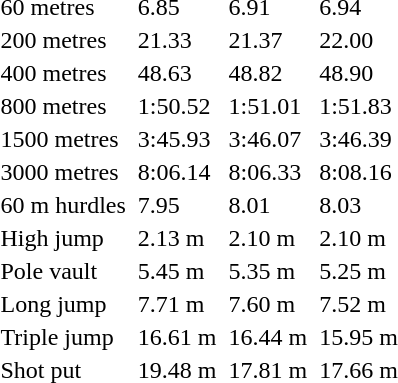<table>
<tr>
<td>60 metres</td>
<td></td>
<td>6.85</td>
<td></td>
<td>6.91</td>
<td></td>
<td>6.94</td>
</tr>
<tr>
<td>200 metres</td>
<td></td>
<td>21.33</td>
<td></td>
<td>21.37</td>
<td></td>
<td>22.00</td>
</tr>
<tr>
<td>400 metres</td>
<td></td>
<td>48.63</td>
<td></td>
<td>48.82</td>
<td></td>
<td>48.90</td>
</tr>
<tr>
<td>800 metres</td>
<td></td>
<td>1:50.52</td>
<td></td>
<td>1:51.01</td>
<td></td>
<td>1:51.83</td>
</tr>
<tr>
<td>1500 metres</td>
<td></td>
<td>3:45.93</td>
<td></td>
<td>3:46.07</td>
<td></td>
<td>3:46.39</td>
</tr>
<tr>
<td>3000 metres</td>
<td></td>
<td>8:06.14</td>
<td></td>
<td>8:06.33</td>
<td></td>
<td>8:08.16</td>
</tr>
<tr>
<td>60 m hurdles</td>
<td></td>
<td>7.95</td>
<td></td>
<td>8.01</td>
<td></td>
<td>8.03</td>
</tr>
<tr>
<td>High jump</td>
<td></td>
<td>2.13 m</td>
<td></td>
<td>2.10 m</td>
<td></td>
<td>2.10 m</td>
</tr>
<tr>
<td>Pole vault</td>
<td></td>
<td>5.45 m</td>
<td></td>
<td>5.35 m</td>
<td></td>
<td>5.25 m</td>
</tr>
<tr>
<td>Long jump</td>
<td></td>
<td>7.71 m</td>
<td></td>
<td>7.60 m</td>
<td></td>
<td>7.52 m</td>
</tr>
<tr>
<td>Triple jump</td>
<td></td>
<td>16.61 m</td>
<td></td>
<td>16.44 m</td>
<td></td>
<td>15.95 m</td>
</tr>
<tr>
<td>Shot put</td>
<td></td>
<td>19.48 m</td>
<td></td>
<td>17.81 m</td>
<td></td>
<td>17.66 m</td>
</tr>
</table>
